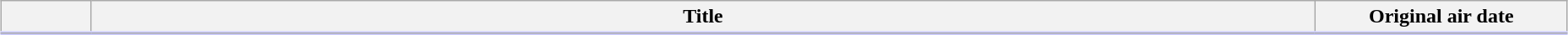<table class="wikitable" style="width:98%; margin:auto; background:#FFF;">
<tr style="border-bottom: 3px solid #CCF;">
<th style="width:4em;"></th>
<th>Title</th>
<th style="width:12em;">Original air date</th>
</tr>
<tr>
</tr>
</table>
